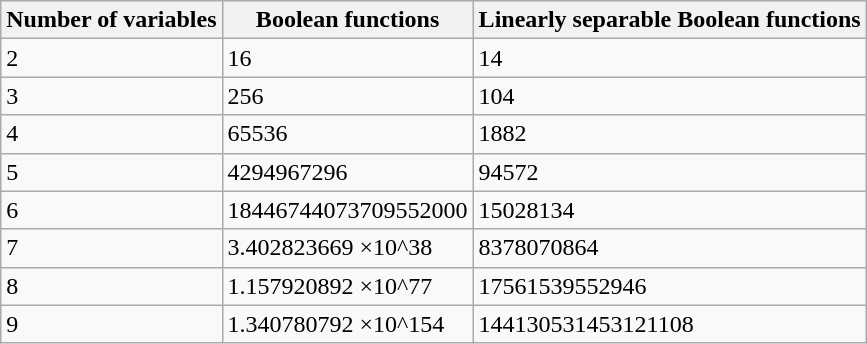<table class="wikitable">
<tr>
<th>Number of variables</th>
<th>Boolean functions</th>
<th>Linearly separable Boolean functions</th>
</tr>
<tr>
<td>2</td>
<td>16</td>
<td>14</td>
</tr>
<tr>
<td>3</td>
<td>256</td>
<td>104</td>
</tr>
<tr>
<td>4</td>
<td>65536</td>
<td>1882</td>
</tr>
<tr>
<td>5</td>
<td>4294967296</td>
<td>94572</td>
</tr>
<tr>
<td>6</td>
<td>18446744073709552000</td>
<td>15028134</td>
</tr>
<tr>
<td>7</td>
<td>3.402823669 ×10^38</td>
<td>8378070864</td>
</tr>
<tr>
<td>8</td>
<td>1.157920892 ×10^77</td>
<td>17561539552946</td>
</tr>
<tr>
<td>9</td>
<td>1.340780792 ×10^154</td>
<td>144130531453121108</td>
</tr>
</table>
